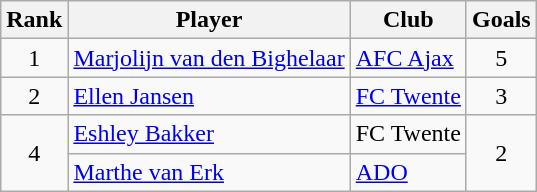<table class="wikitable" style="text-align:center">
<tr>
<th>Rank</th>
<th>Player</th>
<th>Club</th>
<th>Goals</th>
</tr>
<tr>
<td>1</td>
<td align="left"> <a href='#'>Marjolijn van den Bighelaar</a></td>
<td align="left"><a href='#'>AFC Ajax</a></td>
<td>5</td>
</tr>
<tr>
<td>2</td>
<td align="left"> <a href='#'>Ellen Jansen</a></td>
<td align="left"><a href='#'>FC Twente</a></td>
<td>3</td>
</tr>
<tr>
<td rowspan=2>4</td>
<td align="left"> <a href='#'>Eshley Bakker</a></td>
<td align="left">FC Twente</td>
<td rowspan=2>2</td>
</tr>
<tr>
<td align="left"> <a href='#'>Marthe van Erk</a></td>
<td align="left"><a href='#'>ADO</a></td>
</tr>
</table>
